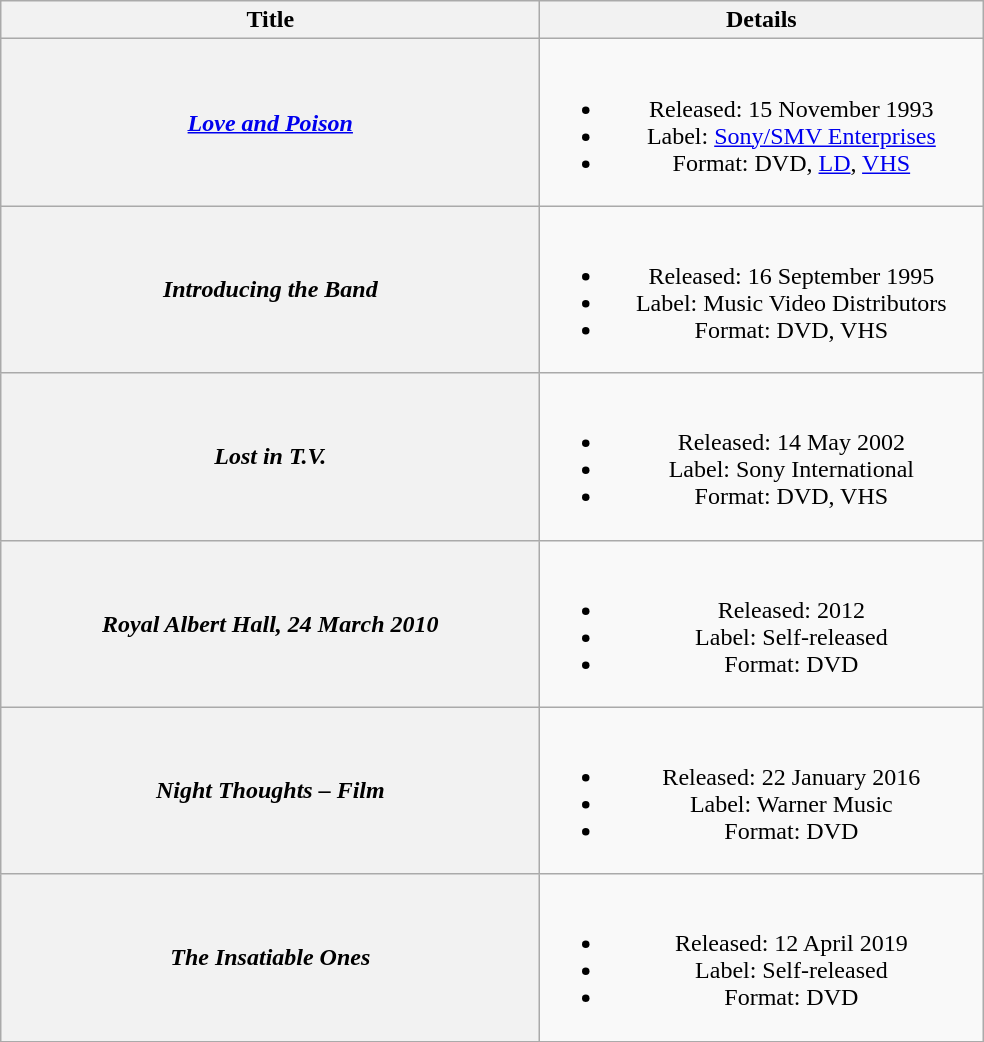<table class="wikitable plainrowheaders" style="text-align:center;">
<tr>
<th style="width:22em;">Title</th>
<th style="width:18em;">Details</th>
</tr>
<tr>
<th scope="row"><em><a href='#'>Love and Poison</a></em></th>
<td><br><ul><li>Released: 15 November 1993</li><li>Label: <a href='#'>Sony/SMV Enterprises</a></li><li>Format: DVD, <a href='#'>LD</a>, <a href='#'>VHS</a></li></ul></td>
</tr>
<tr>
<th scope="row"><em>Introducing the Band</em></th>
<td><br><ul><li>Released: 16 September 1995</li><li>Label: Music Video Distributors</li><li>Format: DVD, VHS</li></ul></td>
</tr>
<tr>
<th scope="row"><em>Lost in T.V.</em></th>
<td><br><ul><li>Released: 14 May 2002</li><li>Label: Sony International</li><li>Format: DVD, VHS</li></ul></td>
</tr>
<tr>
<th scope="row"><em>Royal Albert Hall, 24 March 2010</em></th>
<td><br><ul><li>Released: 2012</li><li>Label: Self-released</li><li>Format: DVD</li></ul></td>
</tr>
<tr>
<th scope="row"><em>Night Thoughts – Film</em></th>
<td><br><ul><li>Released: 22 January 2016</li><li>Label: Warner Music</li><li>Format: DVD</li></ul></td>
</tr>
<tr>
<th scope="row"><em>The Insatiable Ones</em></th>
<td><br><ul><li>Released: 12 April 2019</li><li>Label: Self-released</li><li>Format: DVD</li></ul></td>
</tr>
</table>
